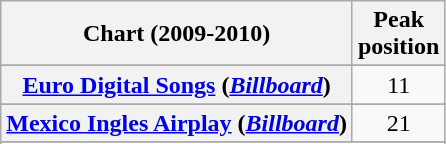<table class="wikitable sortable plainrowheaders">
<tr>
<th align="center">Chart (2009-2010)</th>
<th align="center">Peak<br>position</th>
</tr>
<tr>
</tr>
<tr>
</tr>
<tr>
</tr>
<tr>
</tr>
<tr>
</tr>
<tr>
<th scope="row"><a href='#'>Euro Digital Songs</a> (<em><a href='#'>Billboard</a></em>)</th>
<td style="text-align:center;">11</td>
</tr>
<tr>
</tr>
<tr>
</tr>
<tr>
</tr>
<tr>
<th scope="row"><a href='#'>Mexico Ingles Airplay</a> (<em><a href='#'>Billboard</a></em>)</th>
<td style="text-align:center;">21</td>
</tr>
<tr>
</tr>
<tr>
</tr>
<tr>
</tr>
<tr>
</tr>
<tr>
</tr>
<tr>
</tr>
<tr>
</tr>
<tr>
</tr>
<tr>
</tr>
<tr>
</tr>
<tr>
</tr>
<tr>
</tr>
</table>
